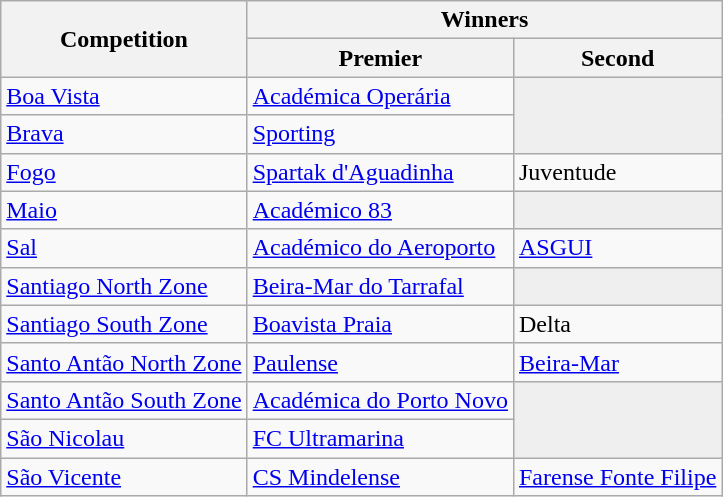<table class="wikitable">
<tr>
<th rowspan="2">Competition</th>
<th colspan="2">Winners</th>
</tr>
<tr>
<th>Premier</th>
<th>Second</th>
</tr>
<tr>
<td><a href='#'>Boa Vista</a></td>
<td><a href='#'>Académica Operária</a></td>
<td rowspan="2" bgcolor=#EFEFEF></td>
</tr>
<tr>
<td><a href='#'>Brava</a></td>
<td><a href='#'>Sporting</a></td>
</tr>
<tr>
<td><a href='#'>Fogo</a></td>
<td><a href='#'>Spartak d'Aguadinha</a></td>
<td>Juventude</td>
</tr>
<tr>
<td><a href='#'>Maio</a></td>
<td><a href='#'>Académico 83</a></td>
<td bgcolor=#EFEFEF></td>
</tr>
<tr>
<td><a href='#'>Sal</a></td>
<td><a href='#'>Académico do Aeroporto</a></td>
<td><a href='#'>ASGUI</a></td>
</tr>
<tr>
<td><a href='#'>Santiago North Zone</a></td>
<td><a href='#'>Beira-Mar do Tarrafal</a></td>
<td bgcolor=#EFEFEF></td>
</tr>
<tr>
<td><a href='#'>Santiago South Zone</a></td>
<td><a href='#'>Boavista Praia</a></td>
<td>Delta</td>
</tr>
<tr>
<td><a href='#'>Santo Antão North Zone</a></td>
<td><a href='#'>Paulense</a></td>
<td><a href='#'>Beira-Mar</a></td>
</tr>
<tr>
<td><a href='#'>Santo Antão South Zone</a></td>
<td><a href='#'>Académica do Porto Novo</a></td>
<td rowspan="2" bgcolor=#EFEFEF></td>
</tr>
<tr>
<td><a href='#'>São Nicolau</a></td>
<td><a href='#'>FC Ultramarina</a></td>
</tr>
<tr>
<td><a href='#'>São Vicente</a></td>
<td><a href='#'>CS Mindelense</a></td>
<td><a href='#'>Farense Fonte Filipe</a></td>
</tr>
</table>
